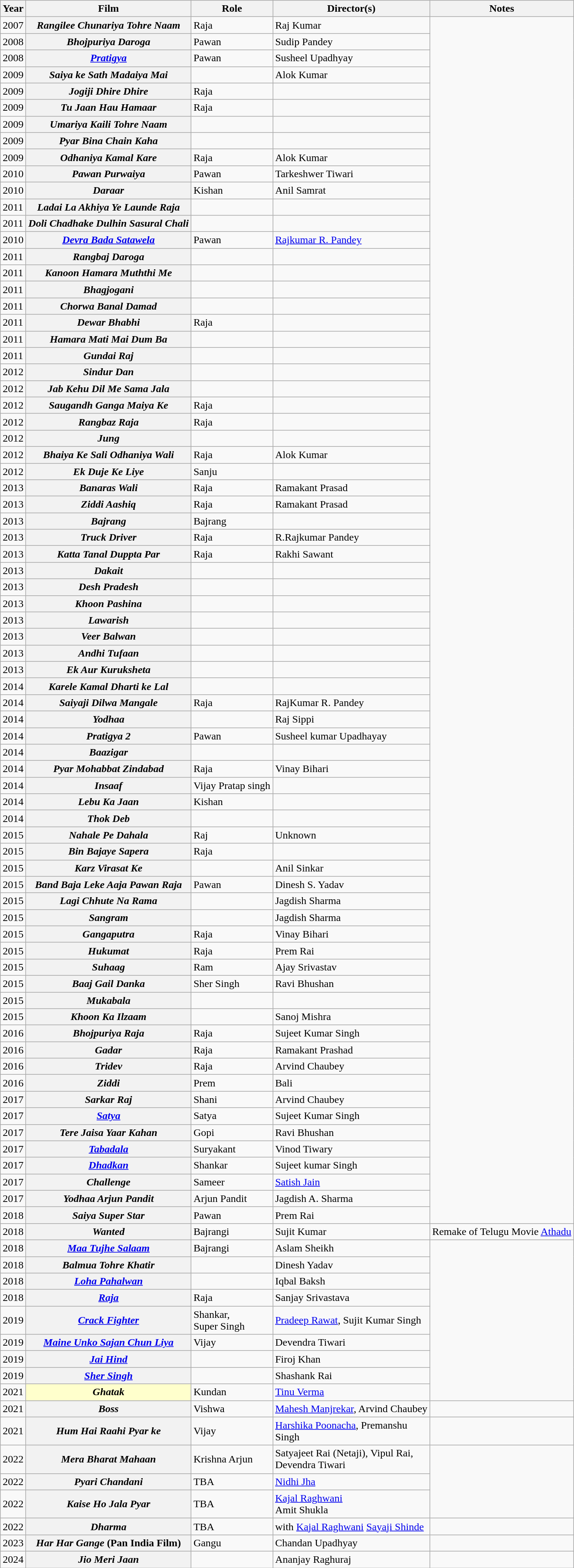<table class="wikitable sortable plainrowheaders">
<tr style="text-align:center;">
<th scope="col">Year</th>
<th scope="col">Film</th>
<th scope="col">Role</th>
<th>Director(s)</th>
<th scope="col">Notes</th>
</tr>
<tr>
<td>2007</td>
<th scope="row"><em>Rangilee Chunariya Tohre Naam</em></th>
<td>Raja</td>
<td>Raj Kumar</td>
</tr>
<tr>
<td>2008</td>
<th scope="row"><em>Bhojpuriya Daroga</em></th>
<td>Pawan</td>
<td>Sudip Pandey</td>
</tr>
<tr>
<td>2008</td>
<th scope="row"><em><a href='#'>Pratigya</a></em></th>
<td>Pawan</td>
<td>Susheel Upadhyay</td>
</tr>
<tr>
<td>2009</td>
<th scope="row"><em>Saiya ke Sath Madaiya Mai</em></th>
<td></td>
<td>Alok Kumar</td>
</tr>
<tr>
<td>2009</td>
<th scope="row"><em>Jogiji Dhire Dhire</em></th>
<td>Raja</td>
<td></td>
</tr>
<tr>
<td>2009</td>
<th scope="row"><em>Tu Jaan Hau Hamaar</em></th>
<td>Raja</td>
<td></td>
</tr>
<tr>
<td>2009</td>
<th scope="row"><em>Umariya Kaili Tohre Naam</em></th>
<td></td>
<td></td>
</tr>
<tr>
<td>2009</td>
<th scope="row"><em>Pyar Bina Chain Kaha</em></th>
<td></td>
<td></td>
</tr>
<tr>
<td>2009</td>
<th scope="row"><em>Odhaniya Kamal Kare</em></th>
<td>Raja</td>
<td>Alok Kumar</td>
</tr>
<tr>
<td>2010</td>
<th scope="row"><em>Pawan Purwaiya</em></th>
<td>Pawan</td>
<td>Tarkeshwer Tiwari</td>
</tr>
<tr>
<td>2010</td>
<th scope="row"><em>Daraar</em></th>
<td>Kishan</td>
<td>Anil Samrat</td>
</tr>
<tr>
<td>2011</td>
<th scope="row"><em>Ladai La Akhiya Ye Launde Raja</em></th>
<td></td>
<td></td>
</tr>
<tr>
<td>2011</td>
<th scope="row"><em>Doli Chadhake Dulhin Sasural Chali</em></th>
<td></td>
<td></td>
</tr>
<tr>
<td>2010</td>
<th scope="row"><em><a href='#'>Devra Bada Satawela</a></em></th>
<td>Pawan</td>
<td><a href='#'>Rajkumar R. Pandey</a></td>
</tr>
<tr>
<td>2011</td>
<th scope="row"><em>Rangbaj Daroga</em></th>
<td></td>
<td></td>
</tr>
<tr>
<td>2011</td>
<th scope="row"><em>Kanoon Hamara Muththi Me</em></th>
<td></td>
<td></td>
</tr>
<tr>
<td>2011</td>
<th scope="row"><em>Bhagjogani</em></th>
<td></td>
<td></td>
</tr>
<tr>
<td>2011</td>
<th scope="row"><em>Chorwa Banal Damad</em></th>
<td></td>
<td></td>
</tr>
<tr>
<td>2011</td>
<th scope="row"><em>Dewar Bhabhi</em></th>
<td>Raja</td>
<td></td>
</tr>
<tr>
<td>2011</td>
<th scope="row"><em>Hamara Mati Mai Dum Ba</em></th>
<td></td>
<td></td>
</tr>
<tr>
<td>2011</td>
<th scope="row"><em>Gundai Raj</em></th>
<td></td>
<td></td>
</tr>
<tr>
<td>2012</td>
<th scope="row"><em>Sindur Dan</em></th>
<td></td>
<td></td>
</tr>
<tr>
<td>2012</td>
<th scope="row"><em>Jab Kehu Dil Me Sama Jala </em></th>
<td></td>
<td></td>
</tr>
<tr>
<td>2012</td>
<th scope="row"><em>Saugandh Ganga Maiya Ke</em></th>
<td>Raja</td>
<td></td>
</tr>
<tr>
<td>2012</td>
<th scope="row"><em>Rangbaz Raja</em></th>
<td>Raja</td>
<td></td>
</tr>
<tr>
<td>2012</td>
<th scope="row"><em>Jung</em></th>
<td></td>
<td></td>
</tr>
<tr>
<td>2012</td>
<th scope="row"><em>Bhaiya Ke Sali Odhaniya Wali</em></th>
<td>Raja</td>
<td>Alok Kumar</td>
</tr>
<tr>
<td>2012</td>
<th scope="row"><em>Ek Duje Ke Liye</em></th>
<td>Sanju</td>
<td></td>
</tr>
<tr>
<td>2013</td>
<th scope="row"><em>Banaras Wali</em></th>
<td>Raja</td>
<td>Ramakant Prasad</td>
</tr>
<tr>
<td>2013</td>
<th scope="row"><em>Ziddi Aashiq</em></th>
<td>Raja</td>
<td>Ramakant Prasad</td>
</tr>
<tr>
<td>2013</td>
<th scope="row"><em>Bajrang</em></th>
<td>Bajrang</td>
<td></td>
</tr>
<tr>
<td>2013</td>
<th scope="row"><em>Truck Driver</em></th>
<td>Raja</td>
<td>R.Rajkumar Pandey</td>
</tr>
<tr>
<td>2013</td>
<th scope="row"><em>Katta Tanal Duppta Par</em></th>
<td>Raja</td>
<td>Rakhi Sawant</td>
</tr>
<tr>
<td>2013</td>
<th scope="row"><em>Dakait</em></th>
<td></td>
<td></td>
</tr>
<tr>
<td>2013</td>
<th scope="row"><em>Desh Pradesh</em></th>
<td></td>
<td></td>
</tr>
<tr>
<td>2013</td>
<th scope="row"><em>Khoon Pashina</em></th>
<td></td>
<td></td>
</tr>
<tr>
<td>2013</td>
<th scope="row"><em>Lawarish</em></th>
<td></td>
<td></td>
</tr>
<tr>
<td>2013</td>
<th scope="row"><em>Veer Balwan</em></th>
<td></td>
<td></td>
</tr>
<tr>
<td>2013</td>
<th scope="row"><em>Andhi Tufaan</em></th>
<td></td>
<td></td>
</tr>
<tr>
<td>2013</td>
<th scope="row"><em>Ek Aur Kuruksheta</em></th>
<td></td>
<td></td>
</tr>
<tr>
<td>2014</td>
<th scope="row"><em>Karele Kamal Dharti ke Lal</em></th>
<td></td>
<td></td>
</tr>
<tr>
<td>2014</td>
<th scope="row"><em>Saiyaji Dilwa Mangale</em></th>
<td>Raja</td>
<td>RajKumar R. Pandey</td>
</tr>
<tr>
<td>2014</td>
<th scope="row"><em>Yodhaa</em></th>
<td></td>
<td>Raj Sippi</td>
</tr>
<tr>
<td>2014</td>
<th scope="row"><em>Pratigya 2</em></th>
<td>Pawan</td>
<td>Susheel kumar Upadhayay</td>
</tr>
<tr>
<td>2014</td>
<th scope="row"><em>Baazigar</em></th>
<td></td>
<td></td>
</tr>
<tr>
<td>2014</td>
<th scope="row"><em>Pyar Mohabbat Zindabad</em></th>
<td>Raja</td>
<td>Vinay Bihari</td>
</tr>
<tr>
<td>2014</td>
<th scope="row"><em>Insaaf</em></th>
<td>Vijay Pratap singh</td>
<td></td>
</tr>
<tr>
<td>2014</td>
<th scope="row"><em>Lebu Ka Jaan</em></th>
<td>Kishan</td>
<td></td>
</tr>
<tr>
<td>2014</td>
<th scope="row"><em>Thok Deb</em></th>
<td></td>
<td></td>
</tr>
<tr>
<td>2015</td>
<th scope="row"><em>Nahale Pe Dahala</em></th>
<td>Raj</td>
<td>Unknown</td>
</tr>
<tr>
<td>2015</td>
<th scope="row"><em>Bin Bajaye Sapera</em></th>
<td>Raja</td>
<td></td>
</tr>
<tr>
<td>2015</td>
<th scope="row"><em>Karz Virasat Ke</em></th>
<td></td>
<td>Anil Sinkar</td>
</tr>
<tr>
<td>2015</td>
<th scope="row"><em>Band Baja Leke Aaja Pawan Raja</em></th>
<td>Pawan</td>
<td>Dinesh S. Yadav</td>
</tr>
<tr>
<td>2015</td>
<th scope="row"><em>Lagi Chhute Na Rama</em></th>
<td></td>
<td>Jagdish Sharma</td>
</tr>
<tr>
<td>2015</td>
<th scope="row"><em>Sangram</em></th>
<td></td>
<td>Jagdish Sharma</td>
</tr>
<tr>
<td>2015</td>
<th scope="row"><em>Gangaputra</em></th>
<td>Raja</td>
<td>Vinay Bihari</td>
</tr>
<tr>
<td>2015</td>
<th scope="row"><em>Hukumat</em></th>
<td>Raja</td>
<td>Prem Rai</td>
</tr>
<tr>
<td>2015</td>
<th scope="row"><em>Suhaag</em></th>
<td>Ram</td>
<td>Ajay Srivastav</td>
</tr>
<tr>
<td>2015</td>
<th scope="row"><em>Baaj Gail Danka</em></th>
<td>Sher Singh</td>
<td>Ravi Bhushan</td>
</tr>
<tr>
<td>2015</td>
<th scope="row"><em>Mukabala</em></th>
<td></td>
<td></td>
</tr>
<tr>
<td>2015</td>
<th scope="row"><em>Khoon Ka Ilzaam</em></th>
<td></td>
<td>Sanoj Mishra</td>
</tr>
<tr>
<td>2016</td>
<th scope="row"><em>Bhojpuriya Raja</em></th>
<td>Raja</td>
<td>Sujeet Kumar Singh</td>
</tr>
<tr>
<td>2016</td>
<th scope="row"><em>Gadar</em></th>
<td>Raja</td>
<td>Ramakant Prashad</td>
</tr>
<tr>
<td>2016</td>
<th scope="row"><em>Tridev</em></th>
<td>Raja</td>
<td>Arvind Chaubey</td>
</tr>
<tr>
<td>2016</td>
<th scope="row"><em>Ziddi</em></th>
<td>Prem</td>
<td>Bali</td>
</tr>
<tr>
<td>2017</td>
<th scope="row"><em>Sarkar Raj</em></th>
<td>Shani</td>
<td>Arvind Chaubey</td>
</tr>
<tr>
<td>2017</td>
<th scope="row"><em><a href='#'>Satya</a></em></th>
<td>Satya</td>
<td>Sujeet Kumar Singh</td>
</tr>
<tr>
<td>2017</td>
<th scope="row"><em>Tere Jaisa Yaar Kahan</em></th>
<td>Gopi</td>
<td>Ravi Bhushan</td>
</tr>
<tr>
<td>2017</td>
<th scope="row"><em><a href='#'>Tabadala</a></em></th>
<td>Suryakant</td>
<td>Vinod Tiwary</td>
</tr>
<tr>
<td>2017</td>
<th scope="row"><em><a href='#'>Dhadkan</a></em></th>
<td>Shankar</td>
<td>Sujeet kumar Singh</td>
</tr>
<tr>
<td>2017</td>
<th scope="row"><em>Challenge</em></th>
<td>Sameer</td>
<td><a href='#'>Satish Jain</a></td>
</tr>
<tr>
<td>2017</td>
<th scope="row"><em> Yodhaa Arjun Pandit</em></th>
<td>Arjun Pandit</td>
<td>Jagdish A. Sharma</td>
</tr>
<tr>
<td>2018</td>
<th scope="row"><em>Saiya Super Star</em></th>
<td>Pawan</td>
<td>Prem Rai</td>
</tr>
<tr>
<td>2018</td>
<th scope="row"><em>Wanted</em></th>
<td>Bajrangi</td>
<td>Sujit Kumar</td>
<td>Remake of Telugu Movie <a href='#'>Athadu</a></td>
</tr>
<tr>
<td>2018</td>
<th scope="row"><em><a href='#'>Maa Tujhe Salaam</a></em></th>
<td>Bajrangi</td>
<td>Aslam Sheikh</td>
</tr>
<tr>
<td>2018</td>
<th scope="row"><em>Balmua Tohre Khatir</em></th>
<td></td>
<td>Dinesh Yadav</td>
</tr>
<tr>
<td>2018</td>
<th scope="row"><em><a href='#'>Loha Pahalwan</a></em></th>
<td></td>
<td>Iqbal Baksh</td>
</tr>
<tr>
<td>2018</td>
<th scope="row"><em><a href='#'>Raja</a></em></th>
<td>Raja</td>
<td>Sanjay Srivastava</td>
</tr>
<tr>
<td>2019</td>
<th scope="row"><em><a href='#'>Crack Fighter</a></em></th>
<td>Shankar,<br>Super Singh</td>
<td><a href='#'>Pradeep Rawat</a>, Sujit Kumar Singh</td>
</tr>
<tr>
<td>2019</td>
<th scope="row"><em><a href='#'>Maine Unko Sajan Chun Liya</a></em></th>
<td>Vijay</td>
<td>Devendra Tiwari</td>
</tr>
<tr>
<td>2019</td>
<th scope="row"><em><a href='#'>Jai Hind</a></em></th>
<td></td>
<td>Firoj Khan</td>
</tr>
<tr>
<td>2019</td>
<th scope="row"><em><a href='#'>Sher Singh</a></em></th>
<td></td>
<td>Shashank Rai</td>
</tr>
<tr>
<td>2021</td>
<th scope="row" style="background:#ffc; "><em>Ghatak</em></th>
<td>Kundan</td>
<td><a href='#'>Tinu Verma</a></td>
</tr>
<tr>
<td>2021</td>
<th><em>Boss</em></th>
<td>Vishwa</td>
<td><a href='#'>Mahesh Manjrekar</a>, Arvind Chaubey</td>
<td></td>
</tr>
<tr>
<td>2021</td>
<th><em>Hum Hai Raahi Pyar ke</em></th>
<td>Vijay</td>
<td><a href='#'>Harshika Poonacha</a>, Premanshu<br>Singh</td>
<td></td>
</tr>
<tr>
<td>2022</td>
<th><em>Mera Bharat Mahaan</em></th>
<td>Krishna Arjun</td>
<td>Satyajeet Rai (Netaji), Vipul Rai,<br>Devendra Tiwari</td>
</tr>
<tr>
<td>2022</td>
<th><em>Pyari Chandani</em></th>
<td>TBA</td>
<td><a href='#'>Nidhi Jha</a></td>
</tr>
<tr>
<td>2022</td>
<th><em>Kaise Ho Jala Pyar</em></th>
<td>TBA</td>
<td><a href='#'>Kajal Raghwani</a><br>Amit Shukla</td>
</tr>
<tr>
<td>2022</td>
<th><em>Dharma</em></th>
<td>TBA</td>
<td>with <a href='#'>Kajal Raghwani</a> <a href='#'>Sayaji Shinde</a></td>
<td></td>
</tr>
<tr>
<td>2023</td>
<th><em>Har Har Gange</em> (Pan India Film)</th>
<td>Gangu</td>
<td>Chandan Upadhyay</td>
<td></td>
</tr>
<tr>
<td>2024</td>
<th><em>Jio Meri Jaan</em></th>
<td></td>
<td>Ananjay Raghuraj</td>
</tr>
</table>
